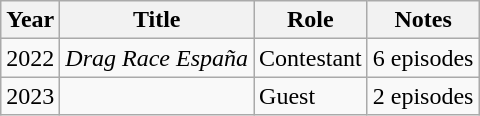<table class="wikitable">
<tr>
<th>Year</th>
<th>Title</th>
<th>Role</th>
<th>Notes</th>
</tr>
<tr>
<td>2022</td>
<td><em>Drag Race España</em></td>
<td>Contestant</td>
<td>6 episodes</td>
</tr>
<tr>
<td>2023</td>
<td></td>
<td>Guest</td>
<td>2 episodes</td>
</tr>
</table>
